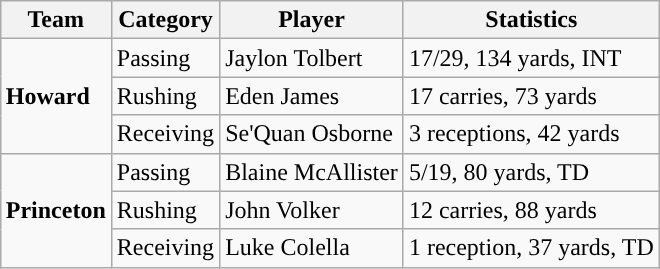<table class="wikitable" style="float: right;">
<tr>
<th>Team</th>
<th>Category</th>
<th>Player</th>
<th>Statistics</th>
</tr>
<tr>
<td rowspan=3><strong>Howard</strong></td>
<td>Passing</td>
<td>Jaylon Tolbert</td>
<td>17/29, 134 yards, INT</td>
</tr>
<tr>
<td>Rushing</td>
<td>Eden James</td>
<td>17 carries, 73 yards</td>
</tr>
<tr>
<td>Receiving</td>
<td>Se'Quan Osborne</td>
<td>3 receptions, 42 yards</td>
</tr>
<tr>
<td rowspan=3><strong>Princeton</strong></td>
<td>Passing</td>
<td>Blaine McAllister</td>
<td>5/19, 80 yards, TD</td>
</tr>
<tr>
<td>Rushing</td>
<td>John Volker</td>
<td>12 carries, 88 yards</td>
</tr>
<tr>
<td>Receiving</td>
<td>Luke Colella</td>
<td>1 reception, 37 yards, TD</td>
</tr>
</table>
